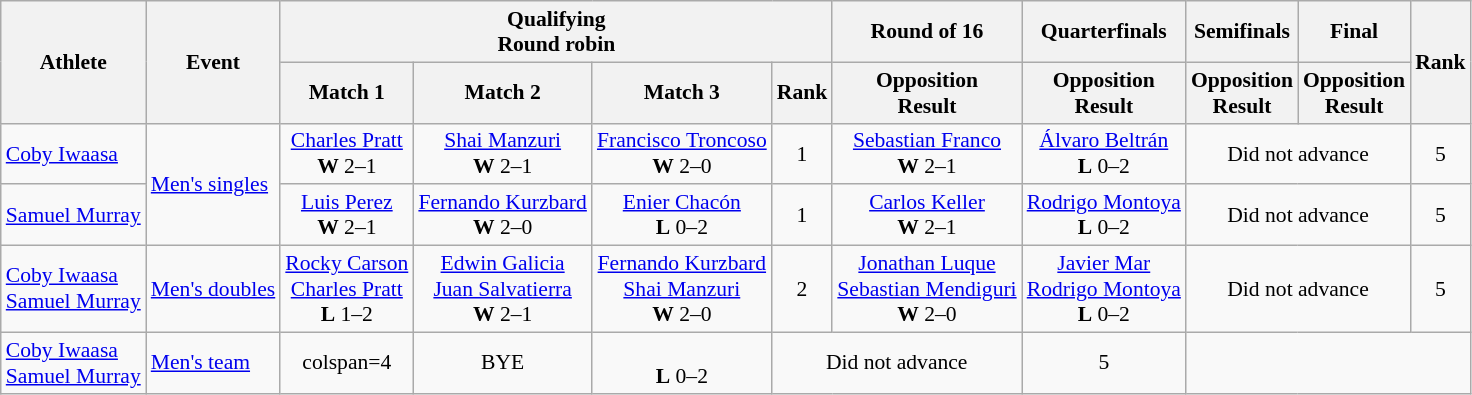<table class="wikitable" style="font-size:90%">
<tr>
<th rowspan="2">Athlete</th>
<th rowspan="2">Event</th>
<th colspan="4">Qualifying<br>Round robin</th>
<th>Round of 16</th>
<th>Quarterfinals</th>
<th>Semifinals</th>
<th>Final</th>
<th rowspan="2">Rank</th>
</tr>
<tr>
<th>Match 1</th>
<th>Match 2</th>
<th>Match 3</th>
<th>Rank</th>
<th>Opposition<br>Result</th>
<th>Opposition<br>Result</th>
<th>Opposition<br>Result</th>
<th>Opposition<br>Result</th>
</tr>
<tr align=center>
<td align=left><a href='#'>Coby Iwaasa</a></td>
<td rowspan=2 align=left><a href='#'>Men's singles</a></td>
<td align=center> <a href='#'>Charles Pratt</a><br><strong>W</strong> 2–1</td>
<td align=center> <a href='#'>Shai Manzuri</a><br><strong>W</strong> 2–1</td>
<td align=center> <a href='#'>Francisco Troncoso</a><br><strong>W</strong> 2–0</td>
<td>1</td>
<td align=center> <a href='#'>Sebastian Franco</a><br><strong>W</strong> 2–1</td>
<td align=center> <a href='#'>Álvaro Beltrán</a><br><strong>L</strong> 0–2</td>
<td colspan=2>Did not advance</td>
<td>5</td>
</tr>
<tr align=center>
<td align=left><a href='#'>Samuel Murray</a></td>
<td align=center> <a href='#'>Luis Perez</a><br><strong>W</strong> 2–1</td>
<td align=center> <a href='#'>Fernando Kurzbard</a><br><strong>W</strong> 2–0</td>
<td align=center> <a href='#'>Enier Chacón</a><br><strong>L</strong> 0–2</td>
<td>1</td>
<td align=center> <a href='#'>Carlos Keller</a><br><strong>W</strong> 2–1</td>
<td align=center> <a href='#'>Rodrigo Montoya</a><br><strong>L</strong> 0–2</td>
<td colspan=2>Did not advance</td>
<td>5</td>
</tr>
<tr align=center>
<td align=left><a href='#'>Coby Iwaasa</a><br><a href='#'>Samuel Murray</a></td>
<td align=left><a href='#'>Men's doubles</a></td>
<td align=center> <a href='#'>Rocky Carson</a><br><a href='#'>Charles Pratt</a><br><strong>L</strong> 1–2</td>
<td align=center> <a href='#'>Edwin Galicia</a><br><a href='#'>Juan Salvatierra</a><br><strong>W</strong> 2–1</td>
<td align=center> <a href='#'>Fernando Kurzbard</a><br><a href='#'>Shai Manzuri</a><br><strong>W</strong> 2–0</td>
<td>2</td>
<td align=center> <a href='#'>Jonathan Luque</a><br><a href='#'>Sebastian Mendiguri</a><br><strong>W</strong> 2–0</td>
<td align=center> <a href='#'>Javier Mar</a><br><a href='#'>Rodrigo Montoya</a><br><strong>L</strong> 0–2</td>
<td colspan=2>Did not advance</td>
<td>5</td>
</tr>
<tr align=center>
<td align=left><a href='#'>Coby Iwaasa</a><br><a href='#'>Samuel Murray</a></td>
<td align=left><a href='#'>Men's team</a></td>
<td>colspan=4 </td>
<td>BYE</td>
<td align=center><br><strong>L</strong> 0–2</td>
<td colspan=2>Did not advance</td>
<td>5</td>
</tr>
</table>
